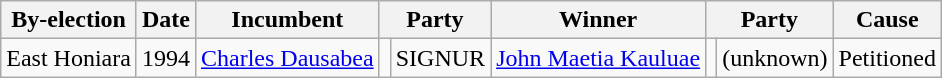<table class="wikitable">
<tr>
<th>By-election</th>
<th>Date</th>
<th>Incumbent</th>
<th colspan=2>Party</th>
<th>Winner</th>
<th colspan=2>Party</th>
<th>Cause</th>
</tr>
<tr>
<td>East Honiara</td>
<td>1994</td>
<td><a href='#'>Charles Dausabea</a></td>
<td style="background-color:inherit;"></td>
<td>SIGNUR</td>
<td><a href='#'>John Maetia Kauluae</a></td>
<td style="background-color:inherit;"></td>
<td>(unknown)</td>
<td>Petitioned</td>
</tr>
</table>
